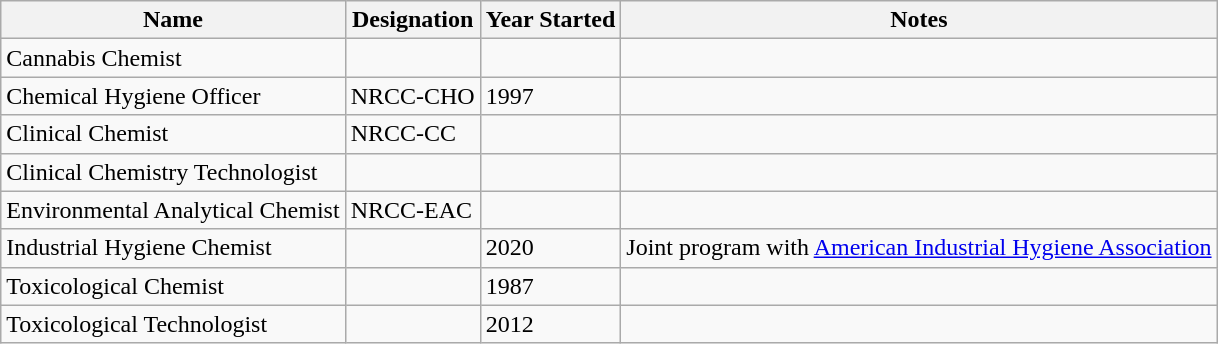<table class="wikitable sortable">
<tr>
<th>Name</th>
<th>Designation</th>
<th>Year Started</th>
<th>Notes</th>
</tr>
<tr>
<td>Cannabis Chemist</td>
<td></td>
<td></td>
<td></td>
</tr>
<tr>
<td>Chemical Hygiene Officer</td>
<td>NRCC-CHO</td>
<td>1997</td>
<td></td>
</tr>
<tr>
<td>Clinical Chemist</td>
<td>NRCC-CC</td>
<td></td>
<td></td>
</tr>
<tr>
<td>Clinical Chemistry Technologist</td>
<td></td>
<td></td>
</tr>
<tr>
<td>Environmental Analytical Chemist</td>
<td>NRCC-EAC</td>
<td></td>
<td></td>
</tr>
<tr>
<td>Industrial Hygiene Chemist</td>
<td></td>
<td>2020</td>
<td>Joint program with <a href='#'>American Industrial Hygiene Association</a></td>
</tr>
<tr>
<td>Toxicological Chemist</td>
<td></td>
<td>1987</td>
<td></td>
</tr>
<tr>
<td>Toxicological Technologist</td>
<td></td>
<td>2012</td>
<td></td>
</tr>
</table>
